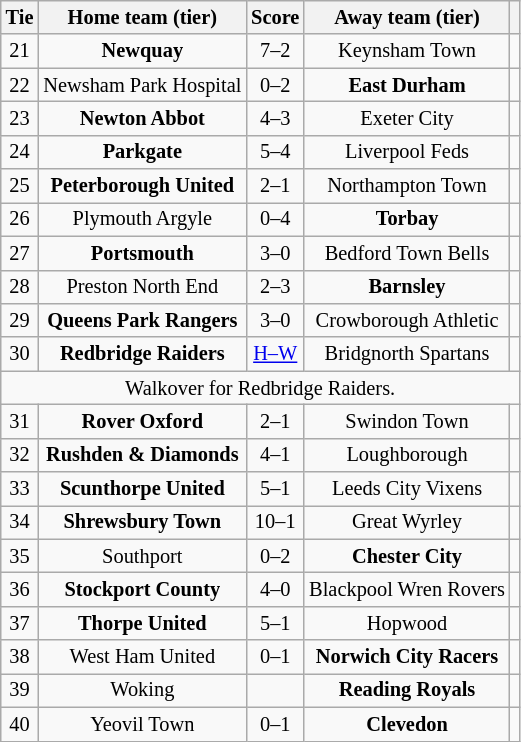<table class="wikitable" style="text-align:center; font-size:85%">
<tr>
<th>Tie</th>
<th>Home team (tier)</th>
<th>Score</th>
<th>Away team (tier)</th>
<th></th>
</tr>
<tr>
<td align="center">21</td>
<td><strong>Newquay</strong></td>
<td align="center">7–2</td>
<td>Keynsham Town</td>
<td></td>
</tr>
<tr>
<td align="center">22</td>
<td>Newsham Park Hospital</td>
<td align="center">0–2</td>
<td><strong>East Durham</strong></td>
<td></td>
</tr>
<tr>
<td align="center">23</td>
<td><strong>Newton Abbot</strong></td>
<td align="center">4–3</td>
<td>Exeter City</td>
<td></td>
</tr>
<tr>
<td align="center">24</td>
<td><strong>Parkgate</strong></td>
<td align="center">5–4</td>
<td>Liverpool Feds</td>
<td></td>
</tr>
<tr>
<td align="center">25</td>
<td><strong>Peterborough United</strong></td>
<td align="center">2–1</td>
<td>Northampton Town</td>
<td></td>
</tr>
<tr>
<td align="center">26</td>
<td>Plymouth Argyle</td>
<td align="center">0–4</td>
<td><strong>Torbay</strong></td>
<td></td>
</tr>
<tr>
<td align="center">27</td>
<td><strong>Portsmouth</strong></td>
<td align="center">3–0</td>
<td>Bedford Town Bells</td>
<td></td>
</tr>
<tr>
<td align="center">28</td>
<td>Preston North End</td>
<td align="center">2–3</td>
<td><strong>Barnsley</strong></td>
<td></td>
</tr>
<tr>
<td align="center">29</td>
<td><strong>Queens Park Rangers</strong></td>
<td align="center">3–0</td>
<td>Crowborough Athletic</td>
<td></td>
</tr>
<tr>
<td align="center">30</td>
<td><strong>Redbridge Raiders</strong></td>
<td align="center"><a href='#'>H–W</a></td>
<td>Bridgnorth Spartans</td>
<td></td>
</tr>
<tr>
<td colspan="5" align="center">Walkover for Redbridge Raiders.</td>
</tr>
<tr>
<td align="center">31</td>
<td><strong>Rover Oxford</strong></td>
<td align="center">2–1</td>
<td>Swindon Town</td>
<td></td>
</tr>
<tr>
<td align="center">32</td>
<td><strong>Rushden & Diamonds</strong></td>
<td align="center">4–1</td>
<td>Loughborough</td>
<td></td>
</tr>
<tr>
<td align="center">33</td>
<td><strong>Scunthorpe United</strong></td>
<td align="center">5–1</td>
<td>Leeds City Vixens</td>
<td></td>
</tr>
<tr>
<td align="center">34</td>
<td><strong>Shrewsbury Town</strong></td>
<td align="center">10–1</td>
<td>Great Wyrley</td>
<td></td>
</tr>
<tr>
<td align="center">35</td>
<td>Southport</td>
<td align="center">0–2</td>
<td><strong>Chester City</strong></td>
<td></td>
</tr>
<tr>
<td align="center">36</td>
<td><strong>Stockport County</strong></td>
<td align="center">4–0</td>
<td>Blackpool Wren Rovers</td>
<td></td>
</tr>
<tr>
<td align="center">37</td>
<td><strong>Thorpe United</strong></td>
<td align="center">5–1</td>
<td>Hopwood</td>
<td></td>
</tr>
<tr>
<td align="center">38</td>
<td>West Ham United</td>
<td align="center">0–1</td>
<td><strong>Norwich City Racers</strong></td>
<td></td>
</tr>
<tr>
<td align="center">39</td>
<td>Woking</td>
<td align="center"></td>
<td><strong>Reading Royals</strong></td>
<td></td>
</tr>
<tr>
<td align="center">40</td>
<td>Yeovil Town</td>
<td align="center">0–1</td>
<td><strong>Clevedon</strong></td>
<td></td>
</tr>
</table>
